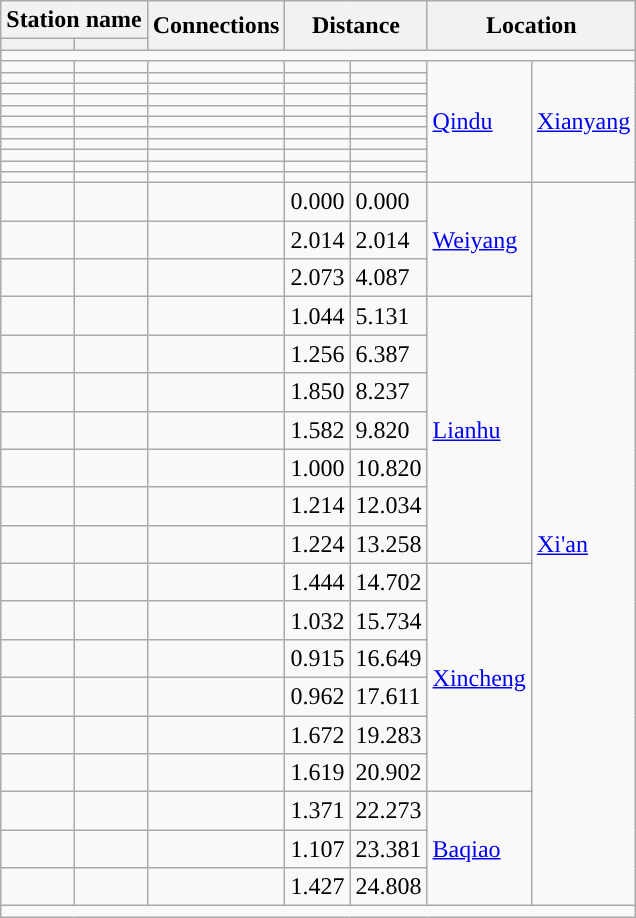<table class="wikitable">
<tr>
<th colspan="2">Station name</th>
<th rowspan="2">Connections</th>
<th colspan="2" rowspan="2">Distance<br></th>
<th colspan="2" rowspan="2">Location</th>
</tr>
<tr>
<th></th>
<th></th>
</tr>
<tr style="background:#">
<td colspan = "7"></td>
</tr>
<tr>
<td></td>
<td></td>
<td></td>
<td></td>
<td></td>
<td bgcolor=#F8F9FA rowspan="11"><a href='#'>Qindu</a></td>
<td bgcolor=#F8F9FA rowspan="11"><a href='#'>Xianyang</a></td>
</tr>
<tr>
<td></td>
<td></td>
<td></td>
<td></td>
<td></td>
</tr>
<tr>
<td></td>
<td></td>
<td></td>
<td></td>
<td></td>
</tr>
<tr>
<td></td>
<td></td>
<td></td>
<td></td>
<td></td>
</tr>
<tr>
<td></td>
<td></td>
<td></td>
<td></td>
<td></td>
</tr>
<tr>
<td></td>
<td></td>
<td></td>
<td></td>
<td></td>
</tr>
<tr>
<td></td>
<td></td>
<td></td>
<td></td>
<td></td>
</tr>
<tr>
<td></td>
<td></td>
<td></td>
<td></td>
<td></td>
</tr>
<tr>
<td></td>
<td></td>
<td></td>
<td></td>
<td></td>
</tr>
<tr>
<td></td>
<td></td>
<td></td>
<td></td>
<td></td>
</tr>
<tr>
<td></td>
<td></td>
<td></td>
<td></td>
<td></td>
</tr>
<tr>
<td></td>
<td></td>
<td></td>
<td>0.000</td>
<td>0.000</td>
<td rowspan="3"><a href='#'>Weiyang</a></td>
<td rowspan="19"><a href='#'>Xi'an</a></td>
</tr>
<tr>
<td></td>
<td></td>
<td></td>
<td>2.014</td>
<td>2.014</td>
</tr>
<tr>
<td></td>
<td></td>
<td></td>
<td>2.073</td>
<td>4.087</td>
</tr>
<tr>
<td></td>
<td></td>
<td></td>
<td>1.044</td>
<td>5.131</td>
<td rowspan="7"><a href='#'>Lianhu</a></td>
</tr>
<tr>
<td></td>
<td></td>
<td></td>
<td>1.256</td>
<td>6.387</td>
</tr>
<tr>
<td></td>
<td></td>
<td></td>
<td>1.850</td>
<td>8.237</td>
</tr>
<tr>
<td></td>
<td></td>
<td></td>
<td>1.582</td>
<td>9.820</td>
</tr>
<tr>
<td></td>
<td></td>
<td></td>
<td>1.000</td>
<td>10.820</td>
</tr>
<tr>
<td></td>
<td></td>
<td></td>
<td>1.214</td>
<td>12.034</td>
</tr>
<tr>
<td></td>
<td></td>
<td></td>
<td>1.224</td>
<td>13.258</td>
</tr>
<tr>
<td></td>
<td></td>
<td></td>
<td>1.444</td>
<td>14.702</td>
<td rowspan="6"><a href='#'>Xincheng</a></td>
</tr>
<tr>
<td></td>
<td></td>
<td></td>
<td>1.032</td>
<td>15.734</td>
</tr>
<tr>
<td></td>
<td></td>
<td></td>
<td>0.915</td>
<td>16.649</td>
</tr>
<tr>
<td></td>
<td></td>
<td></td>
<td>0.962</td>
<td>17.611</td>
</tr>
<tr>
<td></td>
<td></td>
<td></td>
<td>1.672</td>
<td>19.283</td>
</tr>
<tr>
<td></td>
<td></td>
<td></td>
<td>1.619</td>
<td>20.902</td>
</tr>
<tr>
<td></td>
<td></td>
<td></td>
<td>1.371</td>
<td>22.273</td>
<td rowspan="3"><a href='#'>Baqiao</a></td>
</tr>
<tr>
<td></td>
<td></td>
<td></td>
<td>1.107</td>
<td>23.381</td>
</tr>
<tr>
<td></td>
<td></td>
<td> </td>
<td>1.427</td>
<td>24.808</td>
</tr>
<tr style="background:#">
<td colspan = "7"></td>
</tr>
</table>
